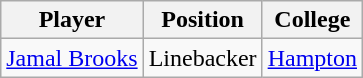<table class="wikitable">
<tr>
<th>Player</th>
<th>Position</th>
<th>College</th>
</tr>
<tr>
<td><a href='#'>Jamal Brooks</a></td>
<td>Linebacker</td>
<td><a href='#'>Hampton</a></td>
</tr>
</table>
